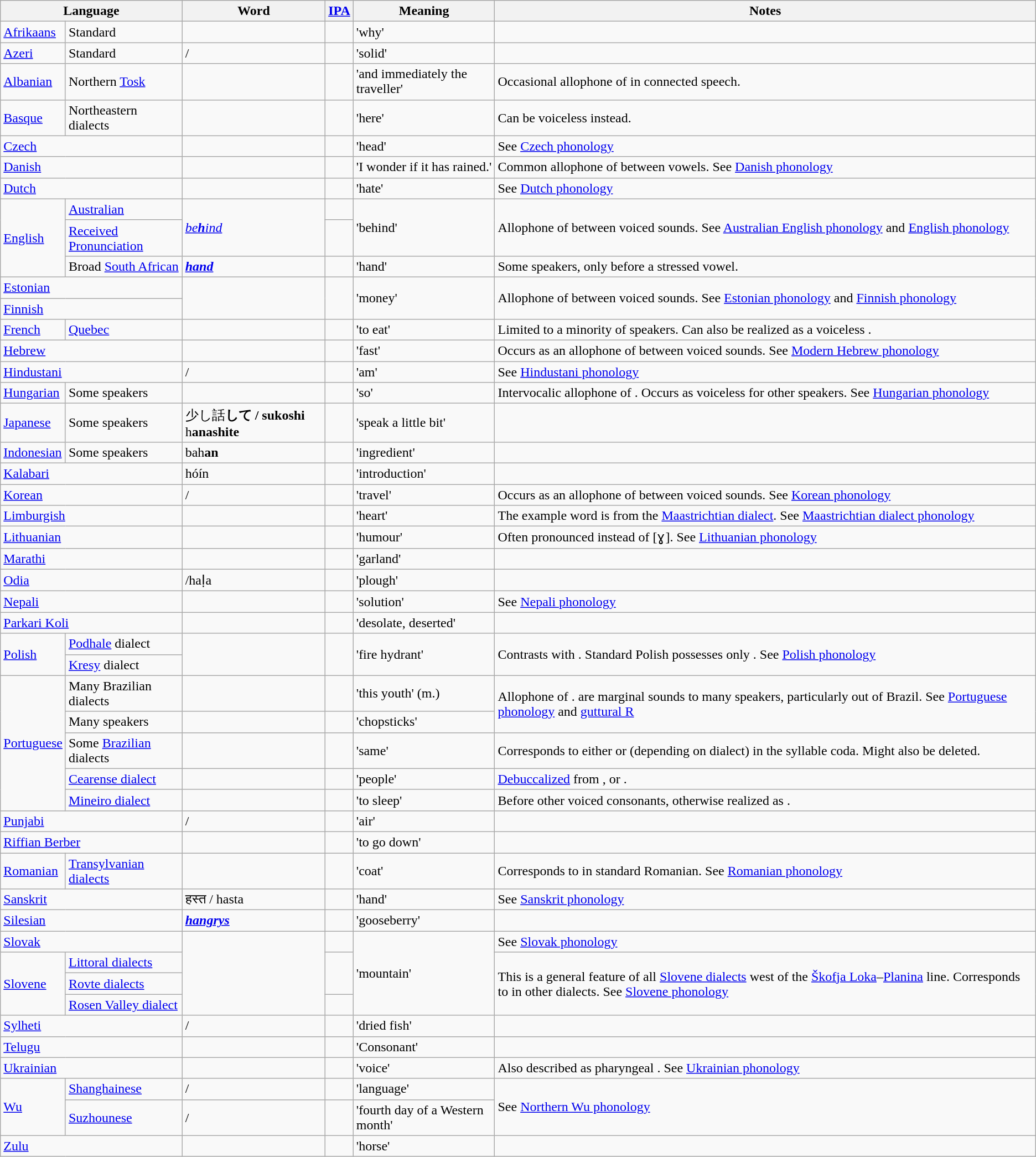<table class="wikitable">
<tr>
<th colspan="2">Language</th>
<th>Word</th>
<th><a href='#'>IPA</a></th>
<th>Meaning</th>
<th>Notes</th>
</tr>
<tr>
<td><a href='#'>Afrikaans</a></td>
<td>Standard</td>
<td></td>
<td></td>
<td>'why'</td>
<td></td>
</tr>
<tr>
<td><a href='#'>Azeri</a></td>
<td>Standard</td>
<td> / </td>
<td></td>
<td>'solid'</td>
<td></td>
</tr>
<tr>
<td><a href='#'>Albanian</a></td>
<td>Northern <a href='#'>Tosk</a></td>
<td>  </td>
<td></td>
<td>'and immediately the traveller'</td>
<td>Occasional allophone of  in connected speech.</td>
</tr>
<tr>
<td><a href='#'>Basque</a></td>
<td>Northeastern dialects</td>
<td></td>
<td></td>
<td>'here'</td>
<td>Can be voiceless  instead.</td>
</tr>
<tr>
<td colspan="2"><a href='#'>Czech</a></td>
<td></td>
<td></td>
<td>'head'</td>
<td>See <a href='#'>Czech phonology</a></td>
</tr>
<tr>
<td colspan=2><a href='#'>Danish</a></td>
<td></td>
<td></td>
<td>'I wonder if it has rained.'</td>
<td>Common allophone of  between vowels. See <a href='#'>Danish phonology</a></td>
</tr>
<tr>
<td colspan="2"><a href='#'>Dutch</a></td>
<td></td>
<td></td>
<td>'hate'</td>
<td>See <a href='#'>Dutch phonology</a></td>
</tr>
<tr>
<td rowspan="3"><a href='#'>English</a></td>
<td><a href='#'>Australian</a></td>
<td rowspan="2"><a href='#'><em>be<strong>h</strong>ind</em></a></td>
<td></td>
<td rowspan="2">'behind'</td>
<td rowspan="2">Allophone of  between voiced sounds. See <a href='#'>Australian English phonology</a> and <a href='#'>English phonology</a></td>
</tr>
<tr>
<td><a href='#'>Received Pronunciation</a></td>
<td></td>
</tr>
<tr>
<td>Broad <a href='#'>South African</a></td>
<td><a href='#'><strong><em>h<strong>and<em></a></td>
<td></td>
<td>'hand'</td>
<td>Some speakers, only before a stressed vowel.</td>
</tr>
<tr>
<td colspan="2"><a href='#'>Estonian</a></td>
<td rowspan="2"></td>
<td rowspan="2"></td>
<td rowspan="2">'money'</td>
<td rowspan="2">Allophone of  between voiced sounds. See <a href='#'>Estonian phonology</a> and <a href='#'>Finnish phonology</a></td>
</tr>
<tr>
<td colspan="2"><a href='#'>Finnish</a></td>
</tr>
<tr>
<td><a href='#'>French</a></td>
<td><a href='#'>Quebec</a></td>
<td></td>
<td></td>
<td>'to eat'</td>
<td>Limited to a minority of speakers. Can also be realized as a voiceless .</td>
</tr>
<tr>
<td colspan="2"><a href='#'>Hebrew</a></td>
<td></td>
<td></td>
<td>'fast'</td>
<td>Occurs as an allophone of  between voiced sounds. See <a href='#'>Modern Hebrew phonology</a></td>
</tr>
<tr>
<td colspan="2"><a href='#'>Hindustani</a></td>
<td> / </td>
<td></td>
<td>'am'</td>
<td>See <a href='#'>Hindustani phonology</a></td>
</tr>
<tr>
<td><a href='#'>Hungarian</a></td>
<td>Some speakers</td>
<td></td>
<td></td>
<td>'so'</td>
<td>Intervocalic allophone of . Occurs as voiceless  for other speakers. See <a href='#'>Hungarian phonology</a></td>
</tr>
<tr>
<td><a href='#'>Japanese</a></td>
<td>Some speakers</td>
<td>少し</strong>話<strong>して / sukoshi </strong>h<strong>anashite</td>
<td></td>
<td>'speak a little bit'</td>
<td></td>
</tr>
<tr>
<td><a href='#'>Indonesian</a></td>
<td>Some speakers</td>
<td></em>ba</strong>h<strong>an<em></td>
<td></td>
<td>'ingredient'</td>
<td></td>
</tr>
<tr>
<td colspan="2"><a href='#'>Kalabari</a></td>
<td></em></strong>h</strong>óín</em></td>
<td></td>
<td>'introduction'</td>
<td></td>
</tr>
<tr>
<td colspan="2"><a href='#'>Korean</a></td>
<td> / </td>
<td></td>
<td>'travel'</td>
<td>Occurs as an allophone of  between voiced sounds. See <a href='#'>Korean phonology</a></td>
</tr>
<tr>
<td colspan="2"><a href='#'>Limburgish</a></td>
<td></td>
<td></td>
<td>'heart'</td>
<td>The example word is from the <a href='#'>Maastrichtian dialect</a>. See <a href='#'>Maastrichtian dialect phonology</a></td>
</tr>
<tr>
<td colspan="2"><a href='#'>Lithuanian</a></td>
<td></td>
<td></td>
<td>'humour'</td>
<td>Often pronounced instead of [ɣ]. See <a href='#'>Lithuanian phonology</a></td>
</tr>
<tr>
<td colspan="2"><a href='#'>Marathi</a></td>
<td></td>
<td></td>
<td>'garland'</td>
<td></td>
</tr>
<tr>
<td colspan="2"><a href='#'>Odia</a></td>
<td>/haḷa</td>
<td></td>
<td>'plough'</td>
<td></td>
</tr>
<tr>
<td colspan="2"><a href='#'>Nepali</a></td>
<td></td>
<td></td>
<td>'solution'</td>
<td>See <a href='#'>Nepali phonology</a></td>
</tr>
<tr>
<td colspan=2><a href='#'>Parkari Koli</a></td>
<td></td>
<td></td>
<td>'desolate, deserted'</td>
<td></td>
</tr>
<tr>
<td rowspan="2"><a href='#'>Polish</a></td>
<td><a href='#'>Podhale</a> dialect</td>
<td rowspan="2"></td>
<td rowspan="2"></td>
<td rowspan="2">'fire hydrant'</td>
<td rowspan="2">Contrasts with . Standard Polish possesses only . See <a href='#'>Polish phonology</a></td>
</tr>
<tr>
<td><a href='#'>Kresy</a> dialect</td>
</tr>
<tr>
<td rowspan="5"><a href='#'>Portuguese</a></td>
<td>Many Brazilian dialects</td>
<td></td>
<td></td>
<td>'this youth' (m.)</td>
<td rowspan="2">Allophone of .  are marginal sounds to many speakers, particularly out of Brazil. See <a href='#'>Portuguese phonology</a> and <a href='#'>guttural R</a></td>
</tr>
<tr>
<td>Many speakers</td>
<td></td>
<td></td>
<td>'chopsticks'</td>
</tr>
<tr>
<td>Some <a href='#'>Brazilian</a> dialects</td>
<td></td>
<td></td>
<td>'same'</td>
<td>Corresponds to either  or  (depending on dialect) in the syllable coda. Might also be deleted.</td>
</tr>
<tr>
<td><a href='#'>Cearense dialect</a></td>
<td></td>
<td></td>
<td>'people'</td>
<td><a href='#'>Debuccalized</a> from ,  or .</td>
</tr>
<tr>
<td><a href='#'>Mineiro dialect</a></td>
<td></td>
<td></td>
<td>'to sleep'</td>
<td>Before other voiced consonants, otherwise realized as .</td>
</tr>
<tr>
<td colspan=2><a href='#'>Punjabi</a></td>
<td> / </td>
<td></td>
<td>'air'</td>
<td></td>
</tr>
<tr>
<td colspan="2"><a href='#'>Riffian Berber</a></td>
<td></td>
<td></td>
<td>'to go down'</td>
<td></td>
</tr>
<tr>
<td><a href='#'>Romanian</a></td>
<td><a href='#'>Transylvanian dialects</a></td>
<td></td>
<td></td>
<td>'coat'</td>
<td>Corresponds to  in standard Romanian. See <a href='#'>Romanian phonology</a></td>
</tr>
<tr>
<td colspan="2"><a href='#'>Sanskrit</a></td>
<td>हस्त / hasta</td>
<td></td>
<td>'hand'</td>
<td>See <a href='#'>Sanskrit phonology</a></td>
</tr>
<tr>
<td colspan="2"><a href='#'>Silesian</a></td>
<td><a href='#'><strong><em>h<strong>angrys<em></a></td>
<td></td>
<td>'gooseberry'</td>
<td></td>
</tr>
<tr>
<td colspan="2"><a href='#'>Slovak</a></td>
<td rowspan="4"></td>
<td></td>
<td rowspan="4">'mountain'</td>
<td>See <a href='#'>Slovak phonology</a></td>
</tr>
<tr>
<td rowspan="3"><a href='#'>Slovene</a></td>
<td><a href='#'>Littoral dialects</a></td>
<td rowspan="2"></td>
<td rowspan="3">This is a general feature of all <a href='#'>Slovene dialects</a> west of the <a href='#'>Škofja Loka</a>–<a href='#'>Planina</a> line. Corresponds to  in other dialects. See <a href='#'>Slovene phonology</a></td>
</tr>
<tr>
<td><a href='#'>Rovte dialects</a></td>
</tr>
<tr>
<td><a href='#'>Rosen Valley dialect</a></td>
<td></td>
</tr>
<tr>
<td colspan=2><a href='#'>Sylheti</a></td>
<td> / </td>
<td></td>
<td>'dried fish'</td>
<td></td>
</tr>
<tr>
<td colspan="2"><a href='#'>Telugu</a></td>
<td></td>
<td></td>
<td>'Consonant'</td>
<td></td>
</tr>
<tr>
<td colspan="2"><a href='#'>Ukrainian</a></td>
<td></td>
<td></td>
<td>'voice'</td>
<td>Also described as pharyngeal . See <a href='#'>Ukrainian phonology</a></td>
</tr>
<tr>
<td rowspan=2><a href='#'>Wu</a></td>
<td><a href='#'>Shanghainese</a></td>
<td> / </td>
<td></td>
<td>'language'</td>
<td rowspan=2>See <a href='#'>Northern Wu phonology</a></td>
</tr>
<tr>
<td><a href='#'>Suzhounese</a></td>
<td> / </td>
<td></td>
<td>'fourth day of a Western month'</td>
</tr>
<tr>
<td colspan="2"><a href='#'>Zulu</a></td>
<td></td>
<td></td>
<td>'horse'</td>
<td></td>
</tr>
</table>
